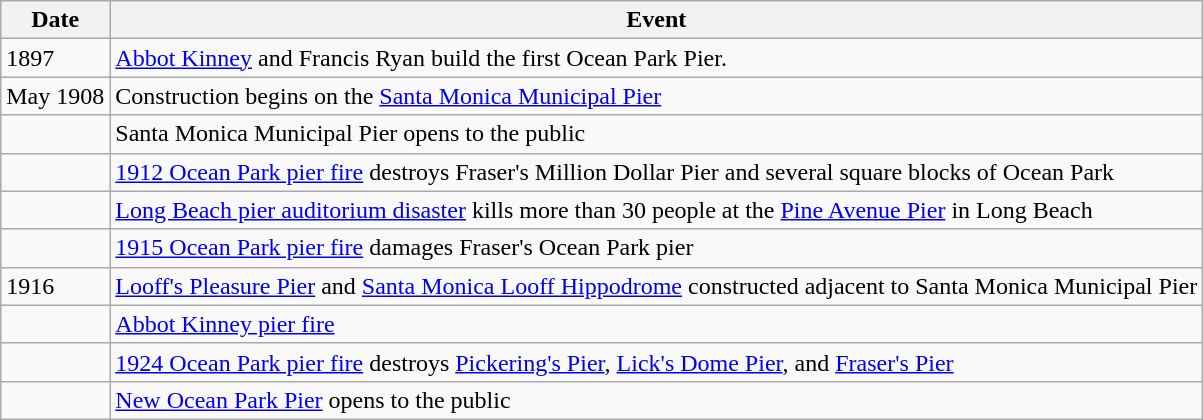<table class="wikitable">
<tr>
<th>Date</th>
<th>Event</th>
</tr>
<tr>
<td>1897</td>
<td><a href='#'>Abbot Kinney</a> and Francis Ryan build the first Ocean Park Pier.</td>
</tr>
<tr>
<td>May 1908</td>
<td>Construction begins on the <a href='#'>Santa Monica Municipal Pier</a></td>
</tr>
<tr>
<td></td>
<td>Santa Monica Municipal Pier opens to the public</td>
</tr>
<tr>
<td></td>
<td><a href='#'>1912 Ocean Park pier fire</a> destroys Fraser's Million Dollar Pier and several square blocks of Ocean Park</td>
</tr>
<tr>
<td></td>
<td><a href='#'>Long Beach pier auditorium disaster</a> kills more than 30 people at the <a href='#'>Pine Avenue Pier</a> in Long Beach</td>
</tr>
<tr>
<td></td>
<td><a href='#'>1915 Ocean Park pier fire</a> damages Fraser's Ocean Park pier</td>
</tr>
<tr>
<td>1916</td>
<td><a href='#'>Looff's Pleasure Pier</a> and <a href='#'>Santa Monica Looff Hippodrome</a> constructed adjacent to Santa Monica Municipal Pier</td>
</tr>
<tr>
<td></td>
<td><a href='#'>Abbot Kinney pier fire</a></td>
</tr>
<tr>
<td></td>
<td><a href='#'>1924 Ocean Park pier fire</a> destroys <a href='#'>Pickering's Pier</a>, <a href='#'>Lick's Dome Pier</a>, and <a href='#'>Fraser's Pier</a></td>
</tr>
<tr>
<td></td>
<td><a href='#'>New Ocean Park Pier</a> opens to the public</td>
</tr>
</table>
